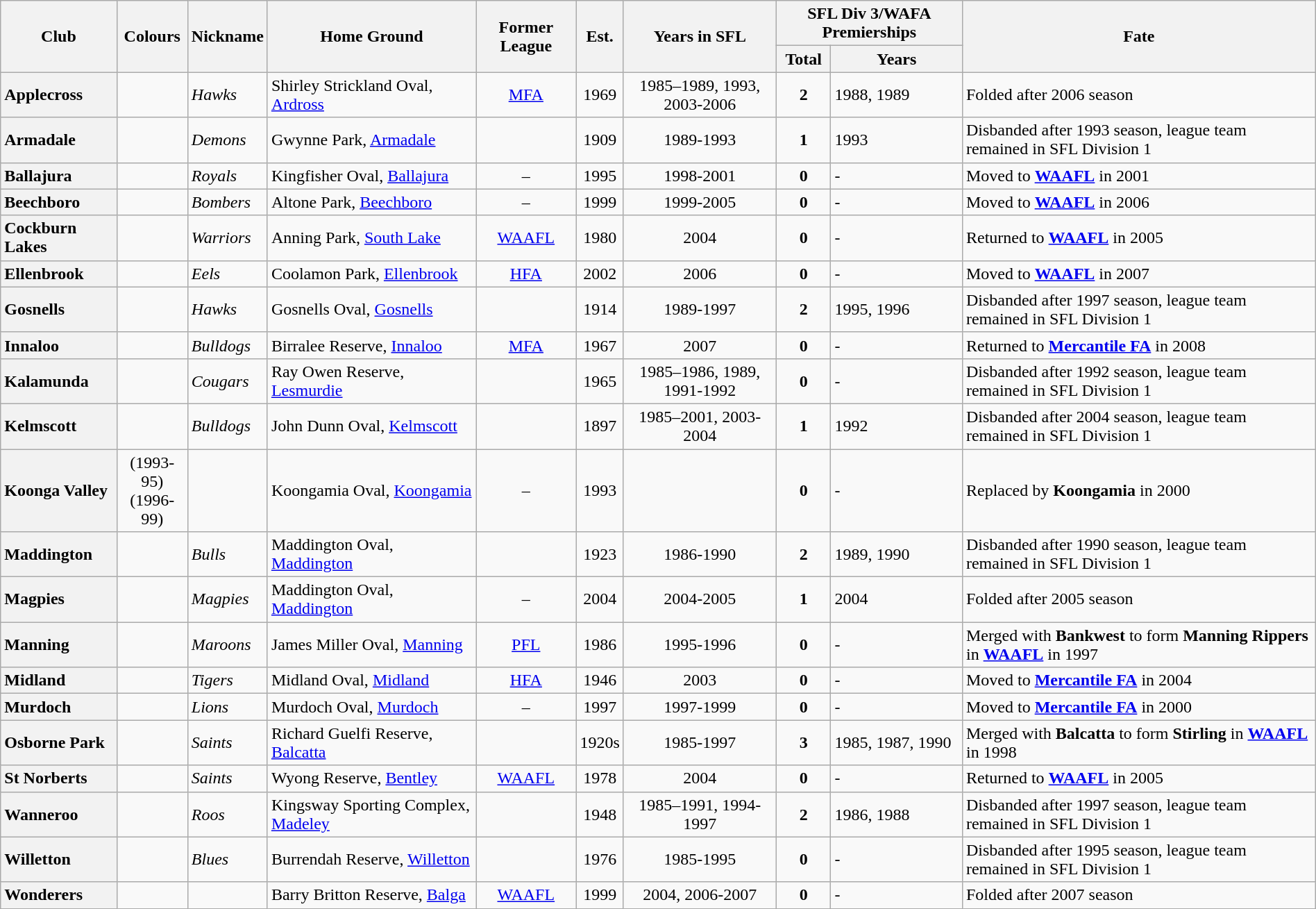<table class="wikitable sortable" style="text-align:center; width:100%">
<tr>
<th rowspan="2">Club</th>
<th rowspan="2">Colours</th>
<th rowspan="2">Nickname</th>
<th rowspan="2">Home Ground</th>
<th rowspan="2">Former League</th>
<th rowspan="2">Est.</th>
<th rowspan="2">Years in SFL</th>
<th colspan="2">SFL Div 3/WAFA Premierships</th>
<th rowspan="2">Fate</th>
</tr>
<tr>
<th>Total</th>
<th>Years</th>
</tr>
<tr>
<th style="text-align:left">Applecross</th>
<td></td>
<td align="left"><em>Hawks</em></td>
<td align="left">Shirley Strickland Oval, <a href='#'>Ardross</a></td>
<td><a href='#'>MFA</a></td>
<td>1969</td>
<td>1985–1989, 1993, 2003-2006</td>
<td><strong>2</strong></td>
<td align="left">1988, 1989</td>
<td align="left">Folded after 2006 season</td>
</tr>
<tr>
<th style="text-align:left">Armadale</th>
<td></td>
<td align="left"><em>Demons</em></td>
<td align="left">Gwynne Park, <a href='#'>Armadale</a></td>
<td></td>
<td>1909</td>
<td>1989-1993</td>
<td><strong>1</strong></td>
<td align="left">1993</td>
<td align="left">Disbanded after 1993 season, league team remained in SFL Division 1</td>
</tr>
<tr>
<th style="text-align:left">Ballajura</th>
<td></td>
<td align="left"><em>Royals</em></td>
<td align="left">Kingfisher Oval, <a href='#'>Ballajura</a></td>
<td>–</td>
<td>1995</td>
<td>1998-2001</td>
<td><strong>0</strong></td>
<td align="left">-</td>
<td align="left">Moved to <strong><a href='#'>WAAFL</a></strong> in 2001</td>
</tr>
<tr>
<th style="text-align:left">Beechboro</th>
<td></td>
<td align="left"><em>Bombers</em></td>
<td align="left">Altone Park, <a href='#'>Beechboro</a></td>
<td>–</td>
<td>1999</td>
<td>1999-2005</td>
<td><strong>0</strong></td>
<td align="left">-</td>
<td align="left">Moved to <strong><a href='#'>WAAFL</a></strong> in 2006</td>
</tr>
<tr>
<th style="text-align:left">Cockburn Lakes</th>
<td></td>
<td align="left"><em>Warriors</em></td>
<td align="left">Anning Park, <a href='#'>South Lake</a></td>
<td><a href='#'>WAAFL</a></td>
<td>1980</td>
<td>2004</td>
<td><strong>0</strong></td>
<td align="left">-</td>
<td align="left">Returned to <strong><a href='#'>WAAFL</a></strong> in 2005</td>
</tr>
<tr>
<th style="text-align:left">Ellenbrook</th>
<td></td>
<td align="left"><em>Eels</em></td>
<td align="left">Coolamon Park, <a href='#'>Ellenbrook</a></td>
<td><a href='#'>HFA</a></td>
<td>2002</td>
<td>2006</td>
<td><strong>0</strong></td>
<td align="left">-</td>
<td align="left">Moved to <strong><a href='#'>WAAFL</a></strong> in 2007</td>
</tr>
<tr>
<th style="text-align:left">Gosnells</th>
<td></td>
<td align="left"><em>Hawks</em></td>
<td align="left">Gosnells Oval, <a href='#'>Gosnells</a></td>
<td></td>
<td>1914</td>
<td>1989-1997</td>
<td><strong>2</strong></td>
<td align="left">1995, 1996</td>
<td align="left">Disbanded after 1997 season, league team remained in SFL Division 1</td>
</tr>
<tr>
<th style="text-align:left">Innaloo</th>
<td></td>
<td align="left"><em>Bulldogs</em></td>
<td align="left">Birralee Reserve, <a href='#'>Innaloo</a></td>
<td><a href='#'>MFA</a></td>
<td>1967</td>
<td>2007</td>
<td><strong>0</strong></td>
<td align="left">-</td>
<td align="left">Returned to <a href='#'><strong>Mercantile FA</strong></a> in 2008</td>
</tr>
<tr>
<th style="text-align:left">Kalamunda</th>
<td></td>
<td align="left"><em>Cougars</em></td>
<td align="left">Ray Owen Reserve, <a href='#'>Lesmurdie</a></td>
<td></td>
<td>1965</td>
<td>1985–1986, 1989, 1991-1992</td>
<td><strong>0</strong></td>
<td align="left">-</td>
<td align="left">Disbanded after 1992 season, league team remained in SFL Division 1</td>
</tr>
<tr>
<th style="text-align:left">Kelmscott</th>
<td></td>
<td align="left"><em>Bulldogs</em></td>
<td align="left">John Dunn Oval, <a href='#'>Kelmscott</a></td>
<td></td>
<td>1897</td>
<td>1985–2001, 2003-2004</td>
<td><strong>1</strong></td>
<td align="left">1992</td>
<td align="left">Disbanded after 2004 season, league team remained in SFL Division 1</td>
</tr>
<tr>
<th style="text-align:left">Koonga Valley</th>
<td>(1993-95)<br>
(1996-99)</td>
<td align="left"><em></em></td>
<td align="left">Koongamia Oval, <a href='#'>Koongamia</a></td>
<td>–</td>
<td>1993</td>
<td></td>
<td><strong>0</strong></td>
<td align="left">-</td>
<td align="left">Replaced by <strong>Koongamia</strong> in 2000</td>
</tr>
<tr>
<th style="text-align:left">Maddington</th>
<td></td>
<td align="left"><em>Bulls</em></td>
<td align="left">Maddington Oval, <a href='#'>Maddington</a></td>
<td></td>
<td>1923</td>
<td>1986-1990</td>
<td><strong>2</strong></td>
<td align="left">1989, 1990</td>
<td align="left">Disbanded after 1990 season, league team remained in SFL Division 1</td>
</tr>
<tr>
<th style="text-align:left">Magpies</th>
<td></td>
<td align="left"><em>Magpies</em></td>
<td align="left">Maddington Oval, <a href='#'>Maddington</a></td>
<td>–</td>
<td>2004</td>
<td>2004-2005</td>
<td><strong>1</strong></td>
<td align="left">2004</td>
<td align="left">Folded after 2005 season</td>
</tr>
<tr>
<th style="text-align:left">Manning</th>
<td></td>
<td align="left"><em>Maroons</em></td>
<td align="left">James Miller Oval, <a href='#'>Manning</a></td>
<td><a href='#'>PFL</a></td>
<td>1986</td>
<td>1995-1996</td>
<td><strong>0</strong></td>
<td align="left">-</td>
<td align="left">Merged with <strong>Bankwest</strong> to form <strong>Manning Rippers</strong> in <a href='#'><strong>WAAFL</strong></a> in 1997</td>
</tr>
<tr>
<th style="text-align:left">Midland</th>
<td></td>
<td align="left"><em>Tigers</em></td>
<td align="left">Midland Oval, <a href='#'>Midland</a></td>
<td><a href='#'>HFA</a></td>
<td>1946</td>
<td>2003</td>
<td><strong>0</strong></td>
<td align="left">-</td>
<td align="left">Moved to <a href='#'><strong>Mercantile FA</strong></a> in 2004</td>
</tr>
<tr>
<th style="text-align:left">Murdoch</th>
<td></td>
<td align="left"><em>Lions</em></td>
<td align="left">Murdoch Oval, <a href='#'>Murdoch</a></td>
<td>–</td>
<td>1997</td>
<td>1997-1999</td>
<td><strong>0</strong></td>
<td align="left">-</td>
<td align="left">Moved to <a href='#'><strong>Mercantile FA</strong></a> in 2000</td>
</tr>
<tr>
<th style="text-align:left">Osborne Park</th>
<td></td>
<td align="left"><em>Saints</em></td>
<td align="left">Richard Guelfi Reserve, <a href='#'>Balcatta</a></td>
<td></td>
<td>1920s</td>
<td>1985-1997</td>
<td><strong>3</strong></td>
<td align="left">1985, 1987, 1990</td>
<td align="left">Merged with <strong>Balcatta</strong> to form <strong>Stirling</strong> in <strong><a href='#'>WAAFL</a></strong> in 1998</td>
</tr>
<tr>
<th style="text-align:left">St Norberts</th>
<td></td>
<td align="left"><em>Saints</em></td>
<td align="left">Wyong Reserve, <a href='#'>Bentley</a></td>
<td><a href='#'>WAAFL</a></td>
<td>1978</td>
<td>2004</td>
<td><strong>0</strong></td>
<td align="left">-</td>
<td align="left">Returned to <strong><a href='#'>WAAFL</a></strong> in 2005</td>
</tr>
<tr>
<th style="text-align:left">Wanneroo</th>
<td></td>
<td align="left"><em>Roos</em></td>
<td align="left">Kingsway Sporting Complex, <a href='#'>Madeley</a></td>
<td></td>
<td>1948</td>
<td>1985–1991, 1994-1997</td>
<td><strong>2</strong></td>
<td align="left">1986, 1988</td>
<td align="left">Disbanded after 1997 season, league team remained in SFL Division 1</td>
</tr>
<tr>
<th style="text-align:left">Willetton</th>
<td></td>
<td align="left"><em>Blues</em></td>
<td align="left">Burrendah Reserve, <a href='#'>Willetton</a></td>
<td></td>
<td>1976</td>
<td>1985-1995</td>
<td><strong>0</strong></td>
<td align="left">-</td>
<td align="left">Disbanded after 1995 season, league team remained in SFL Division 1</td>
</tr>
<tr>
<th style="text-align:left">Wonderers</th>
<td></td>
<td align="left"></td>
<td align="left">Barry Britton Reserve, <a href='#'>Balga</a></td>
<td><a href='#'>WAAFL</a></td>
<td>1999</td>
<td>2004, 2006-2007</td>
<td><strong>0</strong></td>
<td align="left">-</td>
<td align="left">Folded after 2007 season</td>
</tr>
</table>
